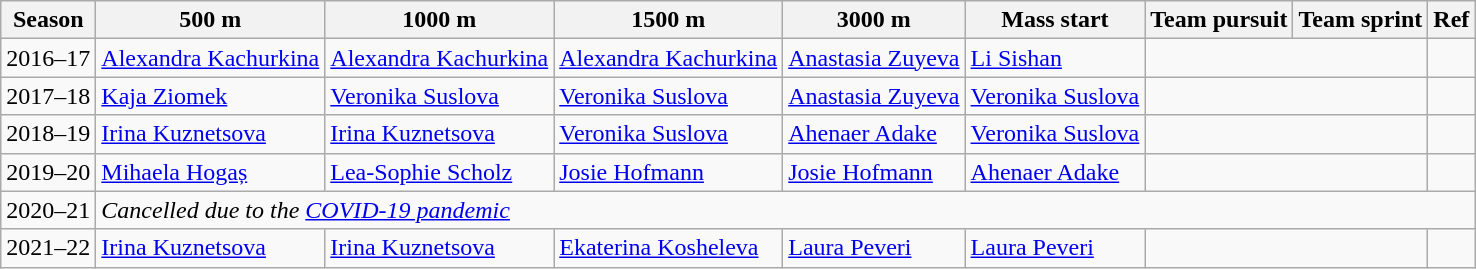<table class="wikitable" 92%>
<tr>
<th>Season</th>
<th>500 m</th>
<th>1000 m</th>
<th>1500 m</th>
<th>3000 m</th>
<th>Mass start</th>
<th>Team pursuit</th>
<th>Team sprint</th>
<th>Ref</th>
</tr>
<tr>
<td>2016–17</td>
<td> <a href='#'>Alexandra Kachurkina</a></td>
<td> <a href='#'>Alexandra Kachurkina</a></td>
<td> <a href='#'>Alexandra Kachurkina</a></td>
<td> <a href='#'>Anastasia Zuyeva</a></td>
<td> <a href='#'>Li Sishan</a></td>
<td colspan="2" style="text-align:center;"></td>
</tr>
<tr>
<td>2017–18</td>
<td> <a href='#'>Kaja Ziomek</a></td>
<td> <a href='#'>Veronika Suslova</a></td>
<td> <a href='#'>Veronika Suslova</a></td>
<td> <a href='#'>Anastasia Zuyeva</a></td>
<td> <a href='#'>Veronika Suslova</a></td>
<td colspan="2" style="text-align:center;"></td>
<td></td>
</tr>
<tr>
<td>2018–19</td>
<td> <a href='#'>Irina Kuznetsova</a></td>
<td> <a href='#'>Irina Kuznetsova</a></td>
<td> <a href='#'>Veronika Suslova</a></td>
<td> <a href='#'>Ahenaer Adake</a></td>
<td> <a href='#'>Veronika Suslova</a></td>
<td colspan="2" style="text-align:center;"></td>
<td></td>
</tr>
<tr>
<td>2019–20</td>
<td> <a href='#'>Mihaela Hogaș</a></td>
<td> <a href='#'>Lea-Sophie Scholz</a></td>
<td> <a href='#'>Josie Hofmann</a></td>
<td> <a href='#'>Josie Hofmann</a></td>
<td> <a href='#'>Ahenaer Adake</a></td>
<td colspan="2" style="text-align:center;"></td>
<td></td>
</tr>
<tr>
<td>2020–21</td>
<td colspan=8><em>Cancelled due to the <a href='#'>COVID-19 pandemic</a></em></td>
</tr>
<tr>
<td>2021–22</td>
<td> <a href='#'>Irina Kuznetsova</a></td>
<td> <a href='#'>Irina Kuznetsova</a></td>
<td> <a href='#'>Ekaterina Kosheleva</a></td>
<td> <a href='#'>Laura Peveri</a></td>
<td> <a href='#'>Laura Peveri</a></td>
<td colspan="2" style="text-align:center;"></td>
<td></td>
</tr>
</table>
